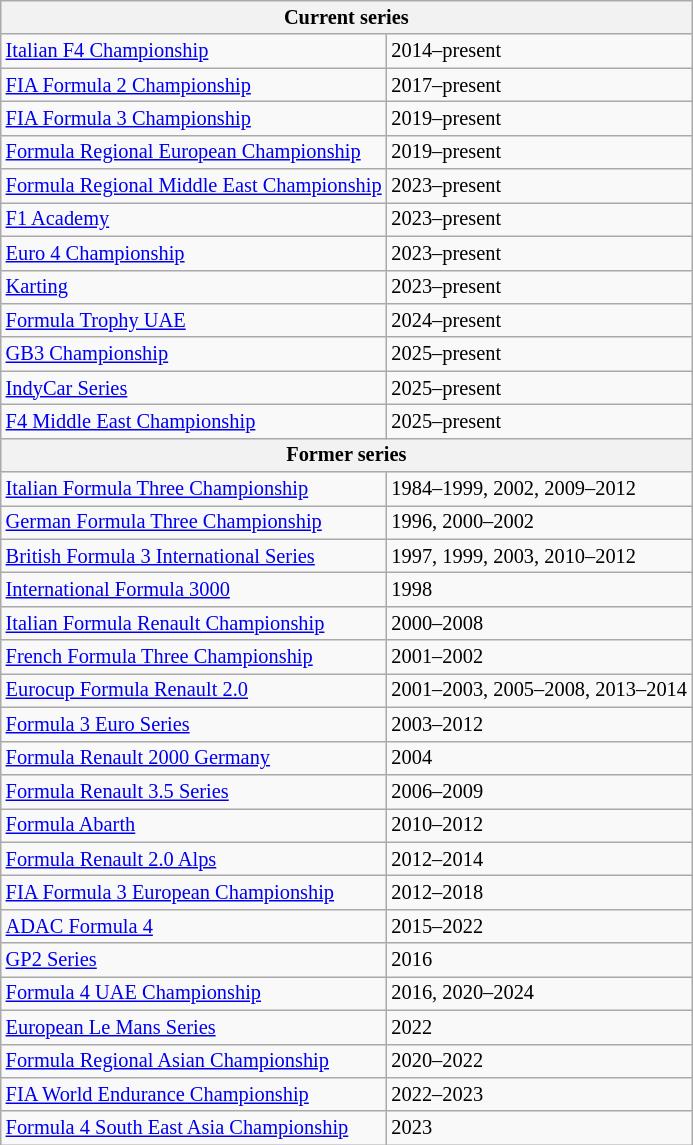<table class="wikitable" style="font-size:85%">
<tr>
<th colspan=2>Current series</th>
</tr>
<tr>
<td><a href='#'>Italian F4 Championship</a></td>
<td>2014–present</td>
</tr>
<tr>
<td><a href='#'>FIA Formula 2 Championship</a></td>
<td>2017–present</td>
</tr>
<tr>
<td><a href='#'>FIA Formula 3 Championship</a></td>
<td>2019–present</td>
</tr>
<tr>
<td><a href='#'>Formula Regional European Championship</a></td>
<td>2019–present</td>
</tr>
<tr>
<td><a href='#'>Formula Regional Middle East Championship</a></td>
<td>2023–present</td>
</tr>
<tr>
<td><a href='#'>F1 Academy</a></td>
<td>2023–present</td>
</tr>
<tr>
<td><a href='#'>Euro 4 Championship</a></td>
<td>2023–present</td>
</tr>
<tr>
<td><a href='#'>Karting</a></td>
<td>2023–present</td>
</tr>
<tr>
<td><a href='#'>Formula Trophy UAE</a></td>
<td>2024–present</td>
</tr>
<tr>
<td><a href='#'>GB3 Championship</a></td>
<td>2025–present</td>
</tr>
<tr>
<td><a href='#'>IndyCar Series</a></td>
<td>2025–present</td>
</tr>
<tr>
<td><a href='#'>F4 Middle East Championship</a></td>
<td>2025–present</td>
</tr>
<tr>
<th colspan=2>Former series</th>
</tr>
<tr>
<td><a href='#'>Italian Formula Three Championship</a></td>
<td>1984–1999, 2002, 2009–2012</td>
</tr>
<tr>
<td><a href='#'>German Formula Three Championship</a></td>
<td>1996, 2000–2002</td>
</tr>
<tr>
<td><a href='#'>British Formula 3 International Series</a></td>
<td>1997, 1999, 2003, 2010–2012</td>
</tr>
<tr>
<td><a href='#'>International Formula 3000</a></td>
<td>1998</td>
</tr>
<tr>
<td><a href='#'>Italian Formula Renault Championship</a></td>
<td>2000–2008</td>
</tr>
<tr>
<td><a href='#'>French Formula Three Championship</a></td>
<td>2001–2002</td>
</tr>
<tr>
<td><a href='#'>Eurocup Formula Renault 2.0</a></td>
<td>2001–2003, 2005–2008, 2013–2014</td>
</tr>
<tr>
<td><a href='#'>Formula 3 Euro Series</a></td>
<td>2003–2012</td>
</tr>
<tr>
<td><a href='#'>Formula Renault 2000 Germany</a></td>
<td>2004</td>
</tr>
<tr>
<td><a href='#'>Formula Renault 3.5 Series</a></td>
<td>2006–2009</td>
</tr>
<tr>
<td><a href='#'>Formula Abarth</a></td>
<td>2010–2012</td>
</tr>
<tr>
<td><a href='#'>Formula Renault 2.0 Alps</a></td>
<td>2012–2014</td>
</tr>
<tr>
<td><a href='#'>FIA Formula 3 European Championship</a></td>
<td>2012–2018</td>
</tr>
<tr>
<td><a href='#'>ADAC Formula 4</a></td>
<td>2015–2022</td>
</tr>
<tr>
<td><a href='#'>GP2 Series</a></td>
<td>2016</td>
</tr>
<tr>
<td><a href='#'>Formula 4 UAE Championship</a></td>
<td>2016, 2020–2024</td>
</tr>
<tr>
<td><a href='#'>European Le Mans Series</a></td>
<td>2022</td>
</tr>
<tr>
<td><a href='#'>Formula Regional Asian Championship</a></td>
<td>2020–2022</td>
</tr>
<tr>
<td><a href='#'>FIA World Endurance Championship</a></td>
<td>2022–2023</td>
</tr>
<tr>
<td><a href='#'>Formula 4 South East Asia Championship</a></td>
<td>2023</td>
</tr>
</table>
